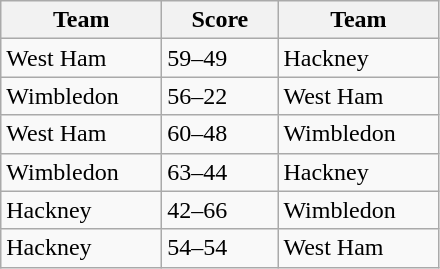<table class="wikitable" style="font-size: 100%">
<tr>
<th width=100>Team</th>
<th width=70>Score</th>
<th width=100>Team</th>
</tr>
<tr>
<td>West Ham</td>
<td>59–49</td>
<td>Hackney</td>
</tr>
<tr>
<td>Wimbledon</td>
<td>56–22</td>
<td>West Ham</td>
</tr>
<tr>
<td>West Ham</td>
<td>60–48</td>
<td>Wimbledon</td>
</tr>
<tr>
<td>Wimbledon</td>
<td>63–44</td>
<td>Hackney</td>
</tr>
<tr>
<td>Hackney</td>
<td>42–66</td>
<td>Wimbledon</td>
</tr>
<tr>
<td>Hackney</td>
<td>54–54</td>
<td>West Ham</td>
</tr>
</table>
